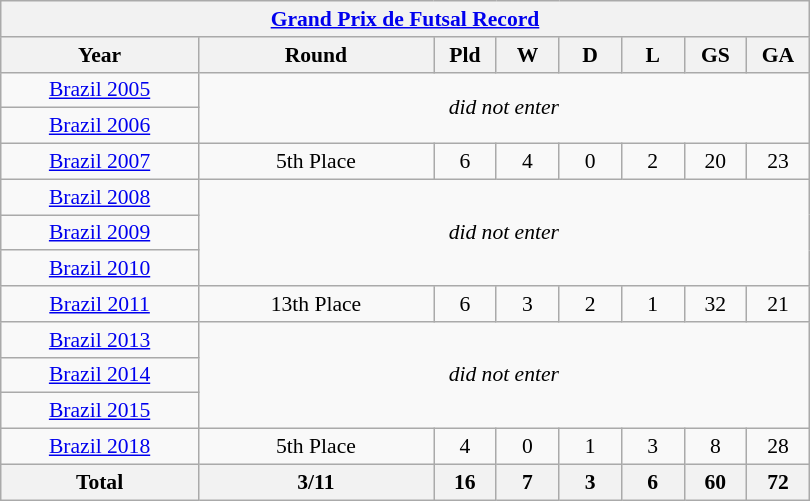<table class="wikitable" style="text-align: center;font-size:90%;">
<tr>
<th colspan=8><a href='#'>Grand Prix de Futsal Record</a></th>
</tr>
<tr>
<th width=125>Year</th>
<th width=150>Round</th>
<th width=35>Pld</th>
<th width=35>W</th>
<th width=35>D</th>
<th width=35>L</th>
<th width=35>GS</th>
<th width=35>GA</th>
</tr>
<tr>
<td><a href='#'>Brazil 2005</a></td>
<td colspan=7 rowspan=2><em>did not enter</em></td>
</tr>
<tr>
<td><a href='#'>Brazil 2006</a></td>
</tr>
<tr>
<td><a href='#'>Brazil 2007</a></td>
<td>5th Place</td>
<td>6</td>
<td>4</td>
<td>0</td>
<td>2</td>
<td>20</td>
<td>23</td>
</tr>
<tr>
<td><a href='#'>Brazil 2008</a></td>
<td colspan=7 rowspan=3><em>did not enter</em></td>
</tr>
<tr>
<td><a href='#'>Brazil 2009</a></td>
</tr>
<tr>
<td><a href='#'>Brazil 2010</a></td>
</tr>
<tr>
<td><a href='#'>Brazil 2011</a></td>
<td>13th Place</td>
<td>6</td>
<td>3</td>
<td>2</td>
<td>1</td>
<td>32</td>
<td>21</td>
</tr>
<tr>
<td><a href='#'>Brazil 2013</a></td>
<td colspan=7 rowspan=3><em>did not enter</em></td>
</tr>
<tr>
<td><a href='#'>Brazil 2014</a></td>
</tr>
<tr>
<td><a href='#'>Brazil 2015</a></td>
</tr>
<tr>
<td><a href='#'>Brazil 2018</a></td>
<td>5th Place</td>
<td>4</td>
<td>0</td>
<td>1</td>
<td>3</td>
<td>8</td>
<td>28</td>
</tr>
<tr>
<th><strong>Total</strong></th>
<th>3/11</th>
<th>16</th>
<th>7</th>
<th>3</th>
<th>6</th>
<th>60</th>
<th>72</th>
</tr>
</table>
